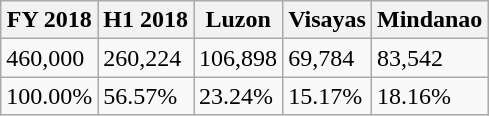<table class=wikitable>
<tr>
<th>FY 2018</th>
<th>H1 2018</th>
<th>Luzon</th>
<th>Visayas</th>
<th>Mindanao</th>
</tr>
<tr>
<td>460,000</td>
<td>260,224</td>
<td>106,898</td>
<td>69,784</td>
<td>83,542</td>
</tr>
<tr>
<td>100.00%</td>
<td>56.57%</td>
<td>23.24%</td>
<td>15.17%</td>
<td>18.16%</td>
</tr>
</table>
